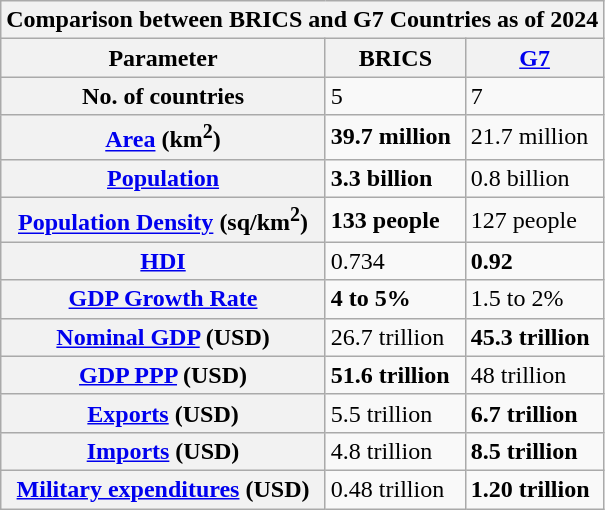<table class="sortable wikitable" style="text-align:left;" style="font-size: 95%">
<tr>
<th colspan ="3">Comparison between BRICS and G7 Countries as of 2024</th>
</tr>
<tr>
<th>Parameter</th>
<th>BRICS</th>
<th><a href='#'>G7</a></th>
</tr>
<tr>
<th>No. of countries</th>
<td>5</td>
<td>7</td>
</tr>
<tr>
<th><a href='#'>Area</a> (km<sup>2</sup>)</th>
<td><strong>39.7 million</strong></td>
<td>21.7 million</td>
</tr>
<tr>
<th><a href='#'>Population</a></th>
<td><strong>3.3 billion</strong></td>
<td>0.8 billion</td>
</tr>
<tr>
<th><a href='#'>Population Density</a> (sq/km<sup>2</sup>)</th>
<td><strong>133 people</strong></td>
<td>127 people</td>
</tr>
<tr>
<th><a href='#'>HDI</a></th>
<td>0.734</td>
<td><strong>0.92 </strong></td>
</tr>
<tr>
<th><a href='#'>GDP Growth Rate</a></th>
<td> <strong>4 to 5%</strong></td>
<td> 1.5 to 2%</td>
</tr>
<tr>
<th><a href='#'>Nominal GDP</a> (USD)</th>
<td>26.7 trillion</td>
<td><strong>45.3 trillion</strong></td>
</tr>
<tr>
<th><a href='#'>GDP PPP</a> (USD)</th>
<td><strong>51.6 trillion</strong></td>
<td>48 trillion</td>
</tr>
<tr>
<th><a href='#'>Exports</a> (USD)</th>
<td>5.5 trillion</td>
<td><strong>6.7 trillion</strong></td>
</tr>
<tr>
<th><a href='#'>Imports</a> (USD)</th>
<td>4.8 trillion</td>
<td><strong>8.5 trillion</strong></td>
</tr>
<tr>
<th><a href='#'>Military expenditures</a> (USD)</th>
<td>0.48 trillion</td>
<td><strong>1.20 trillion</strong></td>
</tr>
</table>
